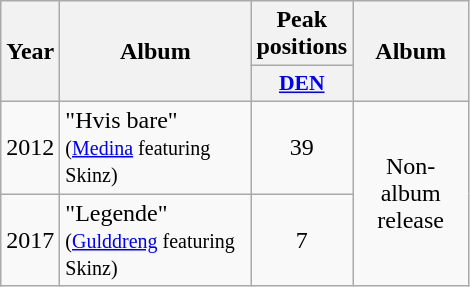<table class="wikitable">
<tr>
<th align="center" rowspan="2" width="10">Year</th>
<th align="center" rowspan="2" width="120">Album</th>
<th align="center" colspan="1" width="20">Peak positions</th>
<th align="center" rowspan="2" width="70">Album</th>
</tr>
<tr>
<th scope="col" style="width:3em;font-size:90%;"><a href='#'>DEN</a><br></th>
</tr>
<tr>
<td style="text-align:center;">2012</td>
<td>"Hvis bare" <br><small>(<a href='#'>Medina</a> featuring Skinz)</small></td>
<td style="text-align:center;">39</td>
<td style="text-align:center;" rowspan="2">Non-album release</td>
</tr>
<tr>
<td style="text-align:center;">2017</td>
<td>"Legende" <br><small>(<a href='#'>Gulddreng</a> featuring Skinz)</small></td>
<td style="text-align:center;">7<br></td>
</tr>
</table>
